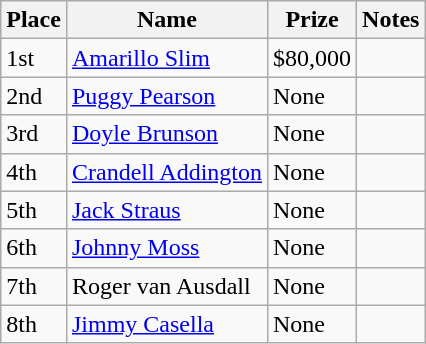<table class="wikitable">
<tr>
<th bgcolor="#FFEBAD">Place</th>
<th bgcolor="#FFEBAD">Name</th>
<th bgcolor="#FFEBAD">Prize</th>
<th>Notes</th>
</tr>
<tr>
<td>1st</td>
<td><a href='#'>Amarillo Slim</a></td>
<td>$80,000</td>
<td></td>
</tr>
<tr>
<td>2nd</td>
<td><a href='#'>Puggy Pearson</a></td>
<td>None</td>
<td></td>
</tr>
<tr>
<td>3rd</td>
<td><a href='#'>Doyle Brunson</a></td>
<td>None</td>
<td></td>
</tr>
<tr>
<td>4th</td>
<td><a href='#'>Crandell Addington</a></td>
<td>None</td>
<td></td>
</tr>
<tr>
<td>5th</td>
<td><a href='#'>Jack Straus</a></td>
<td>None</td>
<td></td>
</tr>
<tr>
<td>6th</td>
<td><a href='#'>Johnny Moss</a></td>
<td>None</td>
<td></td>
</tr>
<tr>
<td>7th</td>
<td>Roger van Ausdall</td>
<td>None</td>
<td></td>
</tr>
<tr>
<td>8th</td>
<td><a href='#'>Jimmy Casella</a></td>
<td>None</td>
<td></td>
</tr>
</table>
